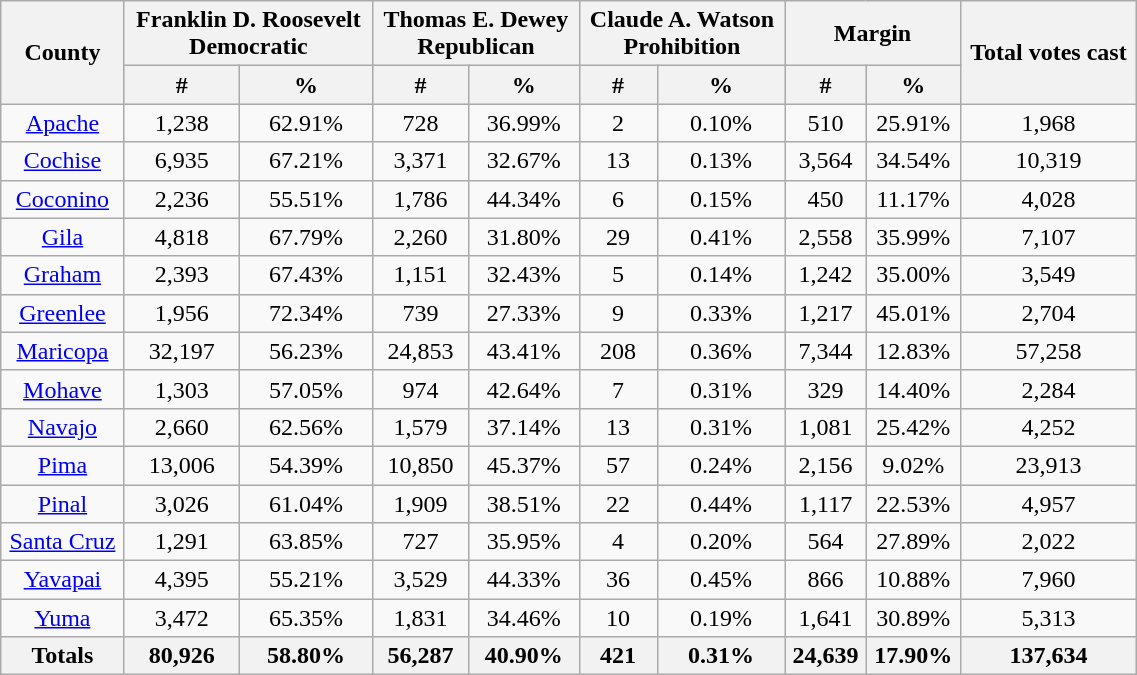<table width="60%" class="wikitable sortable">
<tr>
<th rowspan="2">County</th>
<th colspan="2">Franklin D. Roosevelt<br>Democratic</th>
<th colspan="2">Thomas E. Dewey<br>Republican</th>
<th colspan="2">Claude A. Watson<br>Prohibition</th>
<th colspan="2">Margin</th>
<th rowspan="2">Total votes cast</th>
</tr>
<tr bgcolor="lightgrey">
<th data-sort-type="number">#</th>
<th data-sort-type="number">%</th>
<th data-sort-type="number">#</th>
<th data-sort-type="number">%</th>
<th data-sort-type="number">#</th>
<th data-sort-type="number">%</th>
<th data-sort-type="number">#</th>
<th data-sort-type="number">%</th>
</tr>
<tr style="text-align:center;">
<td><a href='#'>Apache</a></td>
<td>1,238</td>
<td>62.91%</td>
<td>728</td>
<td>36.99%</td>
<td>2</td>
<td>0.10%</td>
<td>510</td>
<td>25.91%</td>
<td>1,968</td>
</tr>
<tr style="text-align:center;">
<td><a href='#'>Cochise</a></td>
<td>6,935</td>
<td>67.21%</td>
<td>3,371</td>
<td>32.67%</td>
<td>13</td>
<td>0.13%</td>
<td>3,564</td>
<td>34.54%</td>
<td>10,319</td>
</tr>
<tr style="text-align:center;">
<td><a href='#'>Coconino</a></td>
<td>2,236</td>
<td>55.51%</td>
<td>1,786</td>
<td>44.34%</td>
<td>6</td>
<td>0.15%</td>
<td>450</td>
<td>11.17%</td>
<td>4,028</td>
</tr>
<tr style="text-align:center;">
<td><a href='#'>Gila</a></td>
<td>4,818</td>
<td>67.79%</td>
<td>2,260</td>
<td>31.80%</td>
<td>29</td>
<td>0.41%</td>
<td>2,558</td>
<td>35.99%</td>
<td>7,107</td>
</tr>
<tr style="text-align:center;">
<td><a href='#'>Graham</a></td>
<td>2,393</td>
<td>67.43%</td>
<td>1,151</td>
<td>32.43%</td>
<td>5</td>
<td>0.14%</td>
<td>1,242</td>
<td>35.00%</td>
<td>3,549</td>
</tr>
<tr style="text-align:center;">
<td><a href='#'>Greenlee</a></td>
<td>1,956</td>
<td>72.34%</td>
<td>739</td>
<td>27.33%</td>
<td>9</td>
<td>0.33%</td>
<td>1,217</td>
<td>45.01%</td>
<td>2,704</td>
</tr>
<tr style="text-align:center;">
<td><a href='#'>Maricopa</a></td>
<td>32,197</td>
<td>56.23%</td>
<td>24,853</td>
<td>43.41%</td>
<td>208</td>
<td>0.36%</td>
<td>7,344</td>
<td>12.83%</td>
<td>57,258</td>
</tr>
<tr style="text-align:center;">
<td><a href='#'>Mohave</a></td>
<td>1,303</td>
<td>57.05%</td>
<td>974</td>
<td>42.64%</td>
<td>7</td>
<td>0.31%</td>
<td>329</td>
<td>14.40%</td>
<td>2,284</td>
</tr>
<tr style="text-align:center;">
<td><a href='#'>Navajo</a></td>
<td>2,660</td>
<td>62.56%</td>
<td>1,579</td>
<td>37.14%</td>
<td>13</td>
<td>0.31%</td>
<td>1,081</td>
<td>25.42%</td>
<td>4,252</td>
</tr>
<tr style="text-align:center;">
<td><a href='#'>Pima</a></td>
<td>13,006</td>
<td>54.39%</td>
<td>10,850</td>
<td>45.37%</td>
<td>57</td>
<td>0.24%</td>
<td>2,156</td>
<td>9.02%</td>
<td>23,913</td>
</tr>
<tr style="text-align:center;">
<td><a href='#'>Pinal</a></td>
<td>3,026</td>
<td>61.04%</td>
<td>1,909</td>
<td>38.51%</td>
<td>22</td>
<td>0.44%</td>
<td>1,117</td>
<td>22.53%</td>
<td>4,957</td>
</tr>
<tr style="text-align:center;">
<td><a href='#'>Santa Cruz</a></td>
<td>1,291</td>
<td>63.85%</td>
<td>727</td>
<td>35.95%</td>
<td>4</td>
<td>0.20%</td>
<td>564</td>
<td>27.89%</td>
<td>2,022</td>
</tr>
<tr style="text-align:center;">
<td><a href='#'>Yavapai</a></td>
<td>4,395</td>
<td>55.21%</td>
<td>3,529</td>
<td>44.33%</td>
<td>36</td>
<td>0.45%</td>
<td>866</td>
<td>10.88%</td>
<td>7,960</td>
</tr>
<tr style="text-align:center;">
<td><a href='#'>Yuma</a></td>
<td>3,472</td>
<td>65.35%</td>
<td>1,831</td>
<td>34.46%</td>
<td>10</td>
<td>0.19%</td>
<td>1,641</td>
<td>30.89%</td>
<td>5,313</td>
</tr>
<tr style="text-align:center;">
<th>Totals</th>
<th>80,926</th>
<th>58.80%</th>
<th>56,287</th>
<th>40.90%</th>
<th>421</th>
<th>0.31%</th>
<th>24,639</th>
<th>17.90%</th>
<th>137,634</th>
</tr>
</table>
